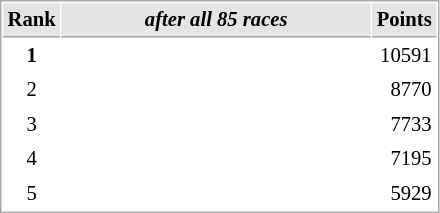<table cellspacing="1" cellpadding="3" style="border:1px solid #aaa; font-size:86%;">
<tr style="background:#e4e4e4;">
<th style="border-bottom:1px solid #aaa; width:10px;">Rank</th>
<th style="border-bottom:1px solid #aaa; width:200px; white-space:nowrap;"><em>after all 85 races</em> </th>
<th style="border-bottom:1px solid #aaa; width:20px;">Points</th>
</tr>
<tr>
<td style="text-align:center;"><strong>1</strong></td>
<td><strong></strong></td>
<td align="right">10591</td>
</tr>
<tr>
<td style="text-align:center;">2</td>
<td></td>
<td align="right">8770</td>
</tr>
<tr>
<td style="text-align:center;">3</td>
<td></td>
<td align="right">7733</td>
</tr>
<tr>
<td style="text-align:center;">4</td>
<td>  </td>
<td align="right">7195</td>
</tr>
<tr>
<td style="text-align:center;">5</td>
<td></td>
<td align="right">5929</td>
</tr>
</table>
